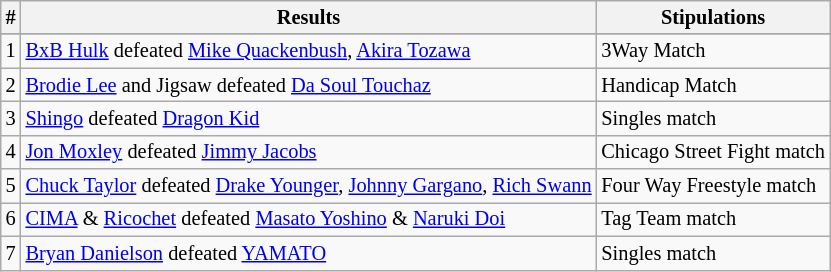<table style="font-size: 85%" class="wikitable">
<tr>
<th><strong>#</strong></th>
<th><strong>Results</strong></th>
<th><strong>Stipulations</strong><br></th>
</tr>
<tr>
</tr>
<tr>
<td>1</td>
<td><a href='#'>BxB Hulk</a> defeated <a href='#'>Mike Quackenbush</a>, <a href='#'>Akira Tozawa</a></td>
<td>3Way Match</td>
</tr>
<tr>
<td>2</td>
<td><a href='#'>Brodie Lee</a> and Jigsaw defeated <a href='#'>Da Soul Touchaz</a></td>
<td>Handicap Match</td>
</tr>
<tr>
<td>3</td>
<td><a href='#'>Shingo</a> defeated <a href='#'>Dragon Kid</a></td>
<td>Singles match</td>
</tr>
<tr>
<td>4</td>
<td><a href='#'>Jon Moxley</a> defeated <a href='#'>Jimmy Jacobs</a></td>
<td>Chicago Street Fight match</td>
</tr>
<tr>
<td>5</td>
<td><a href='#'>Chuck Taylor</a> defeated <a href='#'>Drake Younger</a>, <a href='#'>Johnny Gargano</a>, <a href='#'>Rich Swann</a></td>
<td>Four Way Freestyle match</td>
</tr>
<tr>
<td>6</td>
<td><a href='#'>CIMA</a> & <a href='#'>Ricochet</a> defeated <a href='#'>Masato Yoshino</a> & <a href='#'>Naruki Doi</a></td>
<td>Tag Team match</td>
</tr>
<tr>
<td>7</td>
<td><a href='#'>Bryan Danielson</a> defeated <a href='#'>YAMATO</a></td>
<td>Singles match</td>
</tr>
</table>
